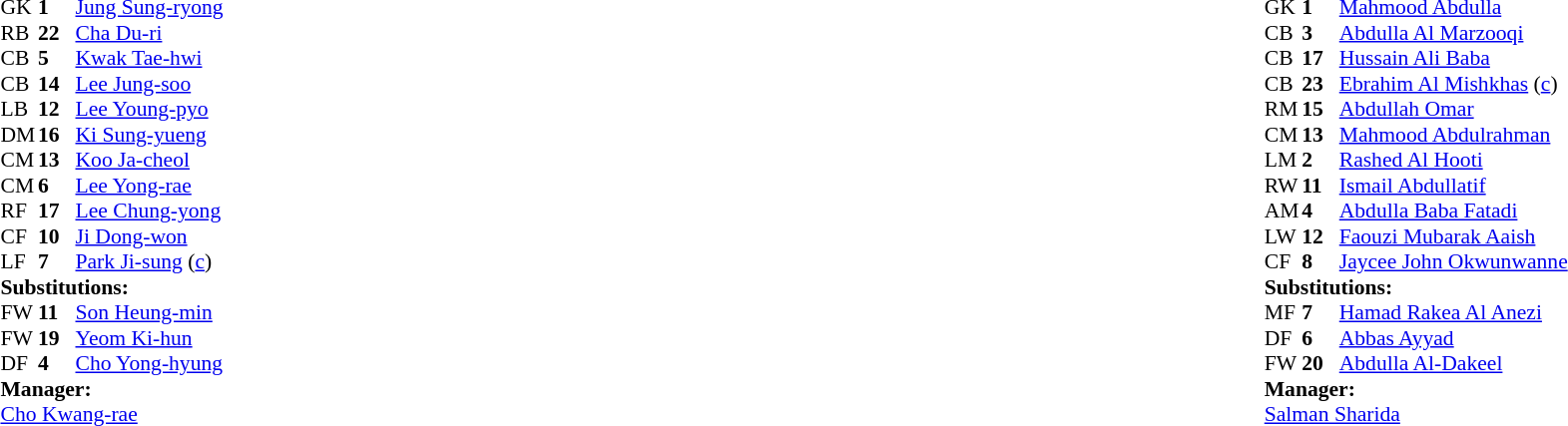<table width="100%">
<tr>
<td valign="top" width="50%"><br><table style="font-size: 90%" cellspacing="0" cellpadding="0">
<tr>
<th width="25"></th>
<th width="25"></th>
</tr>
<tr>
<td>GK</td>
<td><strong>1</strong></td>
<td><a href='#'>Jung Sung-ryong</a></td>
</tr>
<tr>
<td>RB</td>
<td><strong>22</strong></td>
<td><a href='#'>Cha Du-ri</a></td>
</tr>
<tr>
<td>CB</td>
<td><strong>5</strong></td>
<td><a href='#'>Kwak Tae-hwi</a></td>
<td></td>
</tr>
<tr>
<td>CB</td>
<td><strong>14</strong></td>
<td><a href='#'>Lee Jung-soo</a></td>
<td></td>
</tr>
<tr>
<td>LB</td>
<td><strong>12</strong></td>
<td><a href='#'>Lee Young-pyo</a></td>
</tr>
<tr>
<td>DM</td>
<td><strong>16</strong></td>
<td><a href='#'>Ki Sung-yueng</a></td>
</tr>
<tr>
<td>CM</td>
<td><strong>13</strong></td>
<td><a href='#'>Koo Ja-cheol</a></td>
<td></td>
<td></td>
</tr>
<tr>
<td>CM</td>
<td><strong>6</strong></td>
<td><a href='#'>Lee Yong-rae</a></td>
</tr>
<tr>
<td>RF</td>
<td><strong>17</strong></td>
<td><a href='#'>Lee Chung-yong</a></td>
</tr>
<tr>
<td>CF</td>
<td><strong>10</strong></td>
<td><a href='#'>Ji Dong-won</a></td>
<td></td>
<td></td>
</tr>
<tr>
<td>LF</td>
<td><strong>7</strong></td>
<td><a href='#'>Park Ji-sung</a> (<a href='#'>c</a>)</td>
</tr>
<tr>
<td colspan=3><strong>Substitutions:</strong></td>
</tr>
<tr>
<td>FW</td>
<td><strong>11</strong></td>
<td><a href='#'>Son Heung-min</a></td>
<td></td>
<td></td>
<td></td>
</tr>
<tr>
<td>FW</td>
<td><strong>19</strong></td>
<td><a href='#'>Yeom Ki-hun</a></td>
<td></td>
<td></td>
</tr>
<tr>
<td>DF</td>
<td><strong>4</strong></td>
<td><a href='#'>Cho Yong-hyung</a></td>
<td></td>
<td></td>
</tr>
<tr>
<td colspan=3><strong>Manager:</strong></td>
</tr>
<tr>
<td colspan=3><a href='#'>Cho Kwang-rae</a></td>
</tr>
</table>
</td>
<td valign="top"></td>
<td valign="top" width="50%"><br><table style="font-size: 90%" cellspacing="0" cellpadding="0" align="center">
<tr>
<th width=25></th>
<th width=25></th>
</tr>
<tr>
<td>GK</td>
<td><strong>1</strong></td>
<td><a href='#'>Mahmood Abdulla</a></td>
</tr>
<tr>
<td>CB</td>
<td><strong>3</strong></td>
<td><a href='#'>Abdulla Al Marzooqi</a></td>
</tr>
<tr>
<td>CB</td>
<td><strong>17</strong></td>
<td><a href='#'>Hussain Ali Baba</a></td>
<td></td>
<td></td>
</tr>
<tr>
<td>CB</td>
<td><strong>23</strong></td>
<td><a href='#'>Ebrahim Al Mishkhas</a> (<a href='#'>c</a>)</td>
</tr>
<tr>
<td>RM</td>
<td><strong>15</strong></td>
<td><a href='#'>Abdullah Omar</a></td>
</tr>
<tr>
<td>CM</td>
<td><strong>13</strong></td>
<td><a href='#'>Mahmood Abdulrahman</a></td>
<td></td>
<td></td>
</tr>
<tr>
<td>LM</td>
<td><strong>2</strong></td>
<td><a href='#'>Rashed Al Hooti</a></td>
</tr>
<tr>
<td>RW</td>
<td><strong>11</strong></td>
<td><a href='#'>Ismail Abdullatif</a></td>
<td></td>
<td></td>
</tr>
<tr>
<td>AM</td>
<td><strong>4</strong></td>
<td><a href='#'>Abdulla Baba Fatadi</a></td>
</tr>
<tr>
<td>LW</td>
<td><strong>12</strong></td>
<td><a href='#'>Faouzi Mubarak Aaish</a></td>
<td></td>
</tr>
<tr>
<td>CF</td>
<td><strong>8</strong></td>
<td><a href='#'>Jaycee John Okwunwanne</a></td>
</tr>
<tr>
<td colspan=3><strong>Substitutions:</strong></td>
</tr>
<tr>
<td>MF</td>
<td><strong>7</strong></td>
<td><a href='#'>Hamad Rakea Al Anezi</a></td>
<td></td>
<td></td>
</tr>
<tr>
<td>DF</td>
<td><strong>6</strong></td>
<td><a href='#'>Abbas Ayyad</a></td>
<td></td>
<td></td>
</tr>
<tr>
<td>FW</td>
<td><strong>20</strong></td>
<td><a href='#'>Abdulla Al-Dakeel</a></td>
<td></td>
<td></td>
</tr>
<tr>
<td colspan=3><strong>Manager:</strong></td>
</tr>
<tr>
<td colspan=3><a href='#'>Salman Sharida</a></td>
</tr>
</table>
</td>
</tr>
</table>
